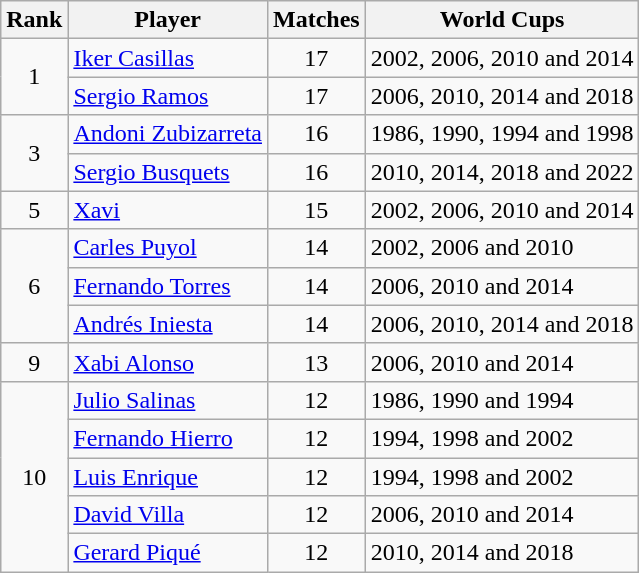<table class="wikitable" style="text-align:center">
<tr>
<th>Rank</th>
<th>Player</th>
<th>Matches</th>
<th>World Cups</th>
</tr>
<tr>
<td rowspan=2>1</td>
<td align=left><a href='#'>Iker Casillas</a></td>
<td>17</td>
<td align=left>2002, 2006, 2010 and 2014</td>
</tr>
<tr>
<td align=left><a href='#'>Sergio Ramos</a></td>
<td>17</td>
<td align=left>2006, 2010, 2014 and 2018</td>
</tr>
<tr>
<td rowspan=2>3</td>
<td align=left><a href='#'>Andoni Zubizarreta</a></td>
<td>16</td>
<td align=left>1986, 1990, 1994 and 1998</td>
</tr>
<tr>
<td align=left><a href='#'>Sergio Busquets</a></td>
<td>16</td>
<td align=left>2010, 2014, 2018 and 2022</td>
</tr>
<tr>
<td>5</td>
<td align=left><a href='#'>Xavi</a></td>
<td>15</td>
<td align=left>2002, 2006, 2010 and 2014</td>
</tr>
<tr>
<td rowspan=3>6</td>
<td align=left><a href='#'>Carles Puyol</a></td>
<td>14</td>
<td align=left>2002, 2006 and 2010</td>
</tr>
<tr>
<td align=left><a href='#'>Fernando Torres</a></td>
<td>14</td>
<td align=left>2006, 2010 and 2014</td>
</tr>
<tr>
<td align=left><a href='#'>Andrés Iniesta</a></td>
<td>14</td>
<td align=left>2006, 2010, 2014 and 2018</td>
</tr>
<tr>
<td rowspan=1>9</td>
<td align=left><a href='#'>Xabi Alonso</a></td>
<td>13</td>
<td align=left>2006, 2010 and 2014</td>
</tr>
<tr>
<td rowspan=5>10</td>
<td align=left><a href='#'>Julio Salinas</a></td>
<td>12</td>
<td align=left>1986, 1990 and 1994</td>
</tr>
<tr>
<td align=left><a href='#'>Fernando Hierro</a></td>
<td>12</td>
<td align=left>1994, 1998 and 2002</td>
</tr>
<tr>
<td align=left><a href='#'>Luis Enrique</a></td>
<td>12</td>
<td align=left>1994, 1998 and 2002</td>
</tr>
<tr>
<td align=left><a href='#'>David Villa</a></td>
<td>12</td>
<td align=left>2006, 2010 and 2014</td>
</tr>
<tr>
<td align=left><a href='#'>Gerard Piqué</a></td>
<td>12</td>
<td align=left>2010, 2014 and 2018</td>
</tr>
</table>
